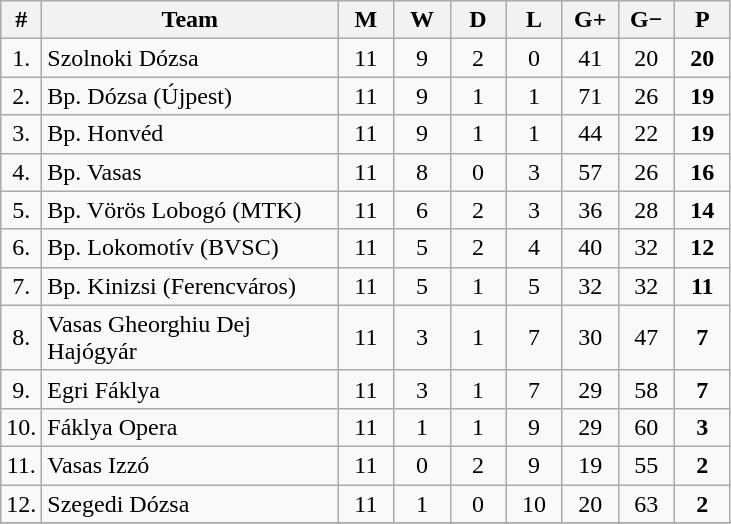<table class="wikitable" style="text-align: center;">
<tr>
<th width="15">#</th>
<th width="190">Team</th>
<th width="30">M</th>
<th width="30">W</th>
<th width="30">D</th>
<th width="30">L</th>
<th width="30">G+</th>
<th width="30">G−</th>
<th width="30">P</th>
</tr>
<tr>
<td>1.</td>
<td align="left">Szolnoki Dózsa</td>
<td>11</td>
<td>9</td>
<td>2</td>
<td>0</td>
<td>41</td>
<td>20</td>
<td><strong>20</strong></td>
</tr>
<tr>
<td>2.</td>
<td align="left">Bp. Dózsa (Újpest)</td>
<td>11</td>
<td>9</td>
<td>1</td>
<td>1</td>
<td>71</td>
<td>26</td>
<td><strong>19</strong></td>
</tr>
<tr>
<td>3.</td>
<td align="left">Bp. Honvéd</td>
<td>11</td>
<td>9</td>
<td>1</td>
<td>1</td>
<td>44</td>
<td>22</td>
<td><strong>19</strong></td>
</tr>
<tr>
<td>4.</td>
<td align="left">Bp. Vasas</td>
<td>11</td>
<td>8</td>
<td>0</td>
<td>3</td>
<td>57</td>
<td>26</td>
<td><strong>16</strong></td>
</tr>
<tr>
<td>5.</td>
<td align="left">Bp. Vörös Lobogó (MTK)</td>
<td>11</td>
<td>6</td>
<td>2</td>
<td>3</td>
<td>36</td>
<td>28</td>
<td><strong>14</strong></td>
</tr>
<tr>
<td>6.</td>
<td align="left">Bp. Lokomotív (BVSC)</td>
<td>11</td>
<td>5</td>
<td>2</td>
<td>4</td>
<td>40</td>
<td>32</td>
<td><strong>12</strong></td>
</tr>
<tr>
<td>7.</td>
<td align="left">Bp. Kinizsi (Ferencváros)</td>
<td>11</td>
<td>5</td>
<td>1</td>
<td>5</td>
<td>32</td>
<td>32</td>
<td><strong>11</strong></td>
</tr>
<tr>
<td>8.</td>
<td align="left">Vasas Gheorghiu Dej Hajógyár</td>
<td>11</td>
<td>3</td>
<td>1</td>
<td>7</td>
<td>30</td>
<td>47</td>
<td><strong>7</strong></td>
</tr>
<tr>
<td>9.</td>
<td align="left">Egri Fáklya</td>
<td>11</td>
<td>3</td>
<td>1</td>
<td>7</td>
<td>29</td>
<td>58</td>
<td><strong>7</strong></td>
</tr>
<tr>
<td>10.</td>
<td align="left">Fáklya Opera</td>
<td>11</td>
<td>1</td>
<td>1</td>
<td>9</td>
<td>29</td>
<td>60</td>
<td><strong>3</strong></td>
</tr>
<tr>
<td>11.</td>
<td align="left">Vasas Izzó</td>
<td>11</td>
<td>0</td>
<td>2</td>
<td>9</td>
<td>19</td>
<td>55</td>
<td><strong>2</strong></td>
</tr>
<tr>
<td>12.</td>
<td align="left">Szegedi Dózsa</td>
<td>11</td>
<td>1</td>
<td>0</td>
<td>10</td>
<td>20</td>
<td>63</td>
<td><strong>2</strong></td>
</tr>
<tr>
</tr>
</table>
